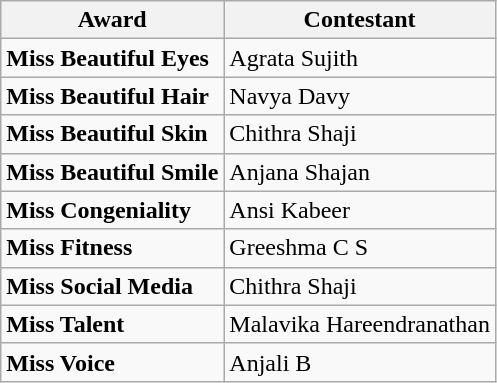<table class="wikitable">
<tr>
<th>Award</th>
<th>Contestant</th>
</tr>
<tr>
<td><strong>Miss Beautiful Eyes</strong></td>
<td>Agrata Sujith</td>
</tr>
<tr>
<td><strong>Miss Beautiful Hair</strong></td>
<td>Navya Davy</td>
</tr>
<tr>
<td><strong>Miss Beautiful Skin</strong></td>
<td>Chithra Shaji</td>
</tr>
<tr>
<td><strong>Miss Beautiful Smile</strong></td>
<td>Anjana Shajan</td>
</tr>
<tr>
<td><strong>Miss Congeniality</strong></td>
<td>Ansi Kabeer</td>
</tr>
<tr>
<td><strong>Miss Fitness</strong></td>
<td>Greeshma C S</td>
</tr>
<tr>
<td><strong>Miss Social Media</strong></td>
<td>Chithra Shaji</td>
</tr>
<tr>
<td><strong>Miss Talent</strong></td>
<td>Malavika Hareendranathan</td>
</tr>
<tr>
<td><strong>Miss Voice</strong></td>
<td>Anjali B</td>
</tr>
</table>
